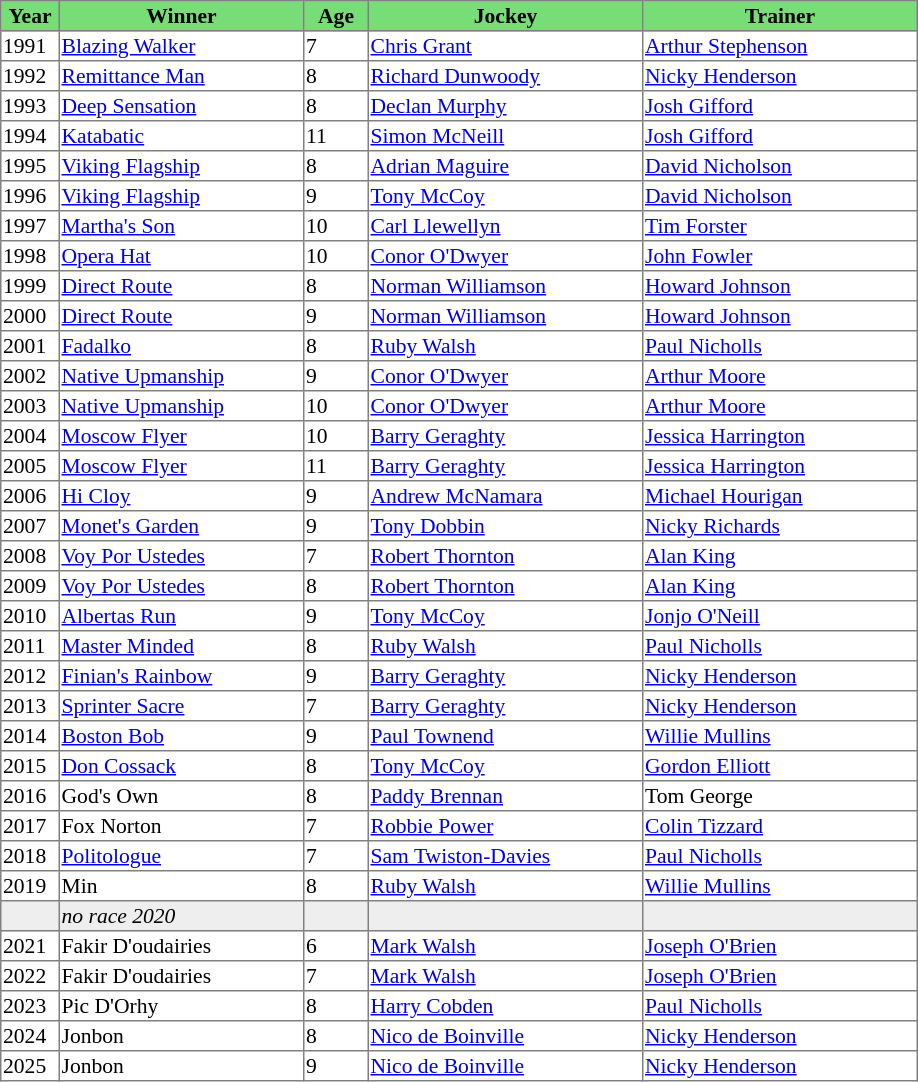<table class = "sortable" | border="1" style="border-collapse: collapse; font-size:90%">
<tr bgcolor="#77dd77" align="center">
<th width="36px"><strong>Year</strong><br></th>
<th width="160px"><strong>Winner</strong><br></th>
<th width="40px"><strong>Age</strong><br></th>
<th width="180px"><strong>Jockey</strong><br></th>
<th width="180px"><strong>Trainer</strong><br></th>
</tr>
<tr>
<td>1991</td>
<td><a href='#'>Blazing Walker</a></td>
<td>7</td>
<td><a href='#'>Chris Grant</a></td>
<td><a href='#'>Arthur Stephenson</a></td>
</tr>
<tr>
<td>1992</td>
<td><a href='#'>Remittance Man</a></td>
<td>8</td>
<td><a href='#'>Richard Dunwoody</a></td>
<td><a href='#'>Nicky Henderson</a></td>
</tr>
<tr>
<td>1993</td>
<td><a href='#'>Deep Sensation</a></td>
<td>8</td>
<td><a href='#'>Declan Murphy</a></td>
<td><a href='#'>Josh Gifford</a></td>
</tr>
<tr>
<td>1994</td>
<td><a href='#'>Katabatic</a></td>
<td>11</td>
<td><a href='#'>Simon McNeill</a></td>
<td><a href='#'>Josh Gifford</a></td>
</tr>
<tr>
<td>1995</td>
<td><a href='#'>Viking Flagship</a></td>
<td>8</td>
<td><a href='#'>Adrian Maguire</a></td>
<td><a href='#'>David Nicholson</a></td>
</tr>
<tr>
<td>1996</td>
<td><a href='#'>Viking Flagship</a></td>
<td>9</td>
<td><a href='#'>Tony McCoy</a></td>
<td><a href='#'>David Nicholson</a></td>
</tr>
<tr>
<td>1997</td>
<td><a href='#'>Martha's Son</a></td>
<td>10</td>
<td><a href='#'>Carl Llewellyn</a></td>
<td><a href='#'>Tim Forster</a></td>
</tr>
<tr>
<td>1998</td>
<td><a href='#'>Opera Hat</a></td>
<td>10</td>
<td><a href='#'>Conor O'Dwyer</a></td>
<td><a href='#'>John Fowler</a></td>
</tr>
<tr>
<td>1999</td>
<td><a href='#'>Direct Route</a></td>
<td>8</td>
<td><a href='#'>Norman Williamson</a></td>
<td><a href='#'>Howard Johnson</a></td>
</tr>
<tr>
<td>2000</td>
<td><a href='#'>Direct Route</a></td>
<td>9</td>
<td><a href='#'>Norman Williamson</a></td>
<td><a href='#'>Howard Johnson</a></td>
</tr>
<tr>
<td>2001</td>
<td><a href='#'>Fadalko</a></td>
<td>8</td>
<td><a href='#'>Ruby Walsh</a></td>
<td><a href='#'>Paul Nicholls</a></td>
</tr>
<tr>
<td>2002</td>
<td><a href='#'>Native Upmanship</a></td>
<td>9</td>
<td><a href='#'>Conor O'Dwyer</a></td>
<td><a href='#'>Arthur Moore</a></td>
</tr>
<tr>
<td>2003</td>
<td><a href='#'>Native Upmanship</a></td>
<td>10</td>
<td><a href='#'>Conor O'Dwyer</a></td>
<td><a href='#'>Arthur Moore</a></td>
</tr>
<tr>
<td>2004</td>
<td><a href='#'>Moscow Flyer</a></td>
<td>10</td>
<td><a href='#'>Barry Geraghty</a></td>
<td><a href='#'>Jessica Harrington</a></td>
</tr>
<tr>
<td>2005</td>
<td><a href='#'>Moscow Flyer</a></td>
<td>11</td>
<td><a href='#'>Barry Geraghty</a></td>
<td><a href='#'>Jessica Harrington</a></td>
</tr>
<tr>
<td>2006</td>
<td><a href='#'>Hi Cloy</a></td>
<td>9</td>
<td><a href='#'>Andrew McNamara</a></td>
<td><a href='#'>Michael Hourigan</a></td>
</tr>
<tr>
<td>2007</td>
<td><a href='#'>Monet's Garden</a></td>
<td>9</td>
<td><a href='#'>Tony Dobbin</a></td>
<td><a href='#'>Nicky Richards</a></td>
</tr>
<tr>
<td>2008</td>
<td><a href='#'>Voy Por Ustedes</a></td>
<td>7</td>
<td><a href='#'>Robert Thornton</a></td>
<td><a href='#'>Alan King</a></td>
</tr>
<tr>
<td>2009</td>
<td><a href='#'>Voy Por Ustedes</a></td>
<td>8</td>
<td><a href='#'>Robert Thornton</a></td>
<td><a href='#'>Alan King</a></td>
</tr>
<tr>
<td>2010</td>
<td><a href='#'>Albertas Run</a></td>
<td>9</td>
<td><a href='#'>Tony McCoy</a></td>
<td><a href='#'>Jonjo O'Neill</a></td>
</tr>
<tr>
<td>2011</td>
<td><a href='#'>Master Minded</a></td>
<td>8</td>
<td><a href='#'>Ruby Walsh</a></td>
<td><a href='#'>Paul Nicholls</a></td>
</tr>
<tr>
<td>2012</td>
<td><a href='#'>Finian's Rainbow</a></td>
<td>9</td>
<td><a href='#'>Barry Geraghty</a></td>
<td><a href='#'>Nicky Henderson</a></td>
</tr>
<tr>
<td>2013</td>
<td><a href='#'>Sprinter Sacre</a></td>
<td>7</td>
<td><a href='#'>Barry Geraghty</a></td>
<td><a href='#'>Nicky Henderson</a></td>
</tr>
<tr>
<td>2014</td>
<td><a href='#'>Boston Bob</a></td>
<td>9</td>
<td><a href='#'>Paul Townend</a></td>
<td><a href='#'>Willie Mullins</a></td>
</tr>
<tr>
<td>2015</td>
<td><a href='#'>Don Cossack</a></td>
<td>8</td>
<td><a href='#'>Tony McCoy</a></td>
<td><a href='#'>Gordon Elliott</a></td>
</tr>
<tr>
<td>2016</td>
<td>God's Own</td>
<td>8</td>
<td><a href='#'>Paddy Brennan</a></td>
<td>Tom George</td>
</tr>
<tr>
<td>2017</td>
<td>Fox Norton</td>
<td>7</td>
<td><a href='#'>Robbie Power</a></td>
<td><a href='#'>Colin Tizzard</a></td>
</tr>
<tr>
<td>2018</td>
<td><a href='#'>Politologue</a></td>
<td>7</td>
<td><a href='#'>Sam Twiston-Davies</a></td>
<td><a href='#'>Paul Nicholls</a></td>
</tr>
<tr>
<td>2019</td>
<td>Min</td>
<td>8</td>
<td><a href='#'>Ruby Walsh</a></td>
<td><a href='#'>Willie Mullins</a></td>
</tr>
<tr bgcolor="#eeeeee">
<td data-sort-value="2020"></td>
<td><em>no race 2020</em> </td>
<td></td>
<td></td>
<td></td>
</tr>
<tr>
<td>2021</td>
<td>Fakir D'oudairies</td>
<td>6</td>
<td><a href='#'>Mark Walsh</a></td>
<td><a href='#'>Joseph O'Brien</a></td>
</tr>
<tr>
<td>2022</td>
<td>Fakir D'oudairies</td>
<td>7</td>
<td><a href='#'>Mark Walsh</a></td>
<td><a href='#'>Joseph O'Brien</a></td>
</tr>
<tr>
<td>2023</td>
<td>Pic D'Orhy</td>
<td>8</td>
<td><a href='#'>Harry Cobden</a></td>
<td><a href='#'>Paul Nicholls</a></td>
</tr>
<tr>
<td>2024</td>
<td>Jonbon</td>
<td>8</td>
<td><a href='#'>Nico de Boinville</a></td>
<td><a href='#'>Nicky Henderson</a></td>
</tr>
<tr>
<td>2025</td>
<td>Jonbon</td>
<td>9</td>
<td><a href='#'>Nico de Boinville</a></td>
<td><a href='#'>Nicky Henderson</a></td>
</tr>
</table>
